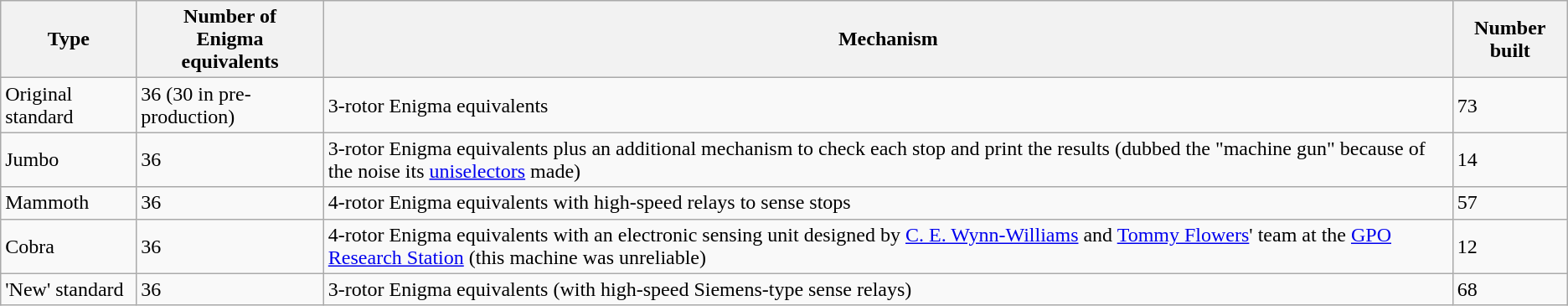<table class="wikitable">
<tr>
<th>Type</th>
<th>Number of<br> Enigma<br> equivalents</th>
<th>Mechanism</th>
<th>Number built</th>
</tr>
<tr>
<td>Original standard</td>
<td>36 (30 in pre-production)</td>
<td>3-rotor Enigma equivalents</td>
<td>73</td>
</tr>
<tr>
<td>Jumbo</td>
<td>36</td>
<td>3-rotor Enigma equivalents plus an additional mechanism to check each stop and print the results (dubbed the "machine gun" because of the noise its <a href='#'>uniselectors</a> made)</td>
<td>14</td>
</tr>
<tr>
<td>Mammoth</td>
<td>36</td>
<td>4-rotor Enigma equivalents with high-speed relays to sense stops</td>
<td>57</td>
</tr>
<tr>
<td>Cobra</td>
<td>36</td>
<td>4-rotor Enigma equivalents with an electronic sensing unit designed by <a href='#'>C. E. Wynn-Williams</a> and <a href='#'>Tommy Flowers</a>' team at the <a href='#'>GPO Research Station</a> (this machine was unreliable)</td>
<td>12</td>
</tr>
<tr>
<td>'New' standard</td>
<td>36</td>
<td>3-rotor Enigma equivalents (with high-speed Siemens-type sense relays)</td>
<td>68</td>
</tr>
</table>
